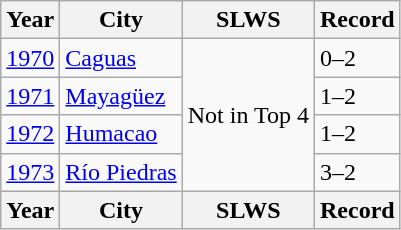<table class="wikitable">
<tr>
<th>Year</th>
<th>City</th>
<th>SLWS</th>
<th>Record</th>
</tr>
<tr>
<td><a href='#'>1970</a></td>
<td><a href='#'>Caguas</a></td>
<td rowspan=4>Not in Top 4</td>
<td>0–2</td>
</tr>
<tr>
<td><a href='#'>1971</a></td>
<td><a href='#'>Mayagüez</a></td>
<td>1–2</td>
</tr>
<tr>
<td><a href='#'>1972</a></td>
<td><a href='#'>Humacao</a></td>
<td>1–2</td>
</tr>
<tr>
<td><a href='#'>1973</a></td>
<td><a href='#'> Río Piedras</a></td>
<td>3–2</td>
</tr>
<tr>
<th>Year</th>
<th>City</th>
<th>SLWS</th>
<th>Record</th>
</tr>
</table>
